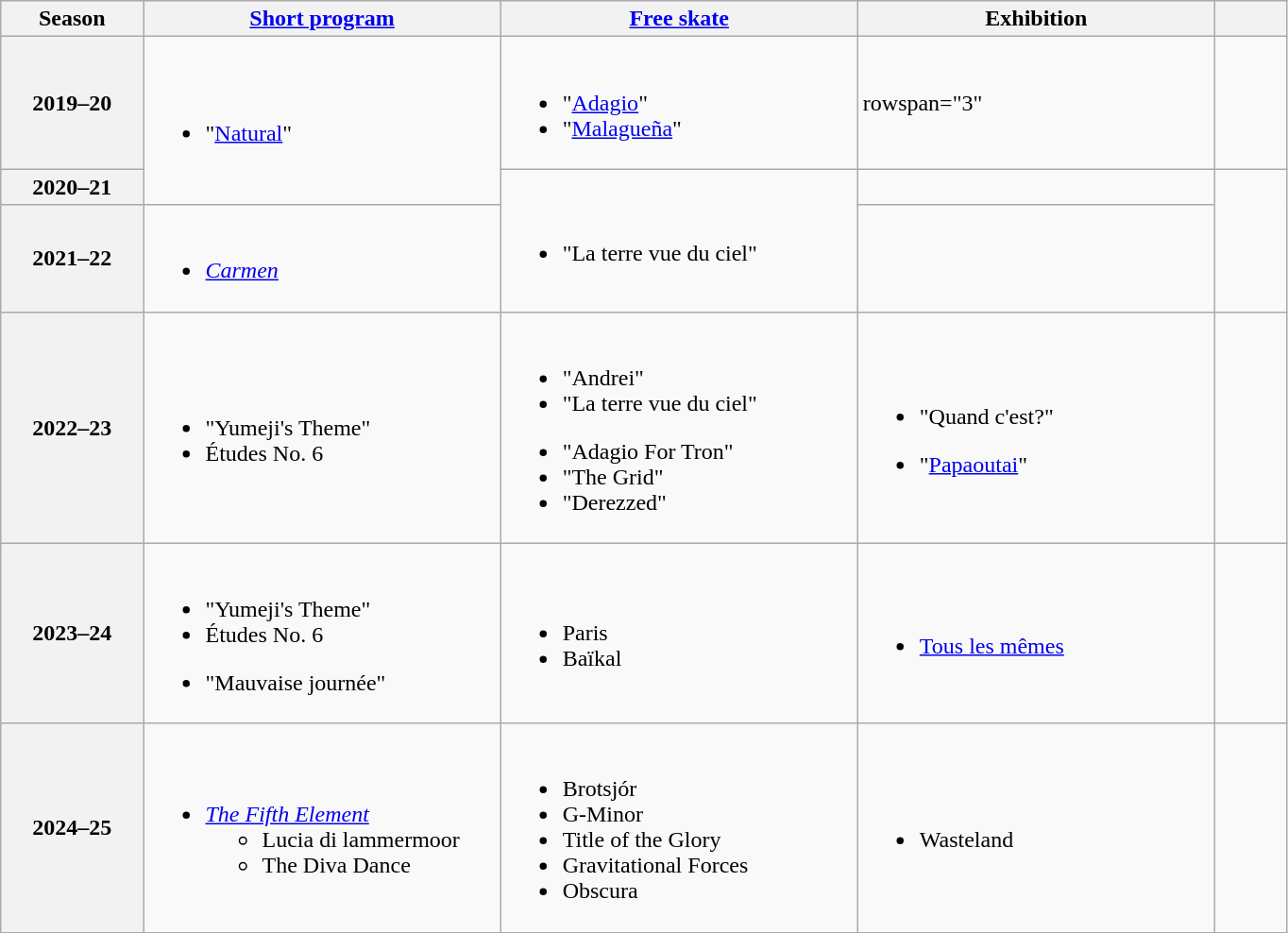<table class="wikitable unsortable" style="text-align:left">
<tr>
<th scope="col" style="text-align:center; width:10%">Season</th>
<th scope="col" style="text-align:center; width:25%"><a href='#'>Short program</a></th>
<th scope="col" style="text-align:center; width:25%"><a href='#'>Free skate</a></th>
<th scope="col" style="text-align:center; width:25%">Exhibition</th>
<th scope="col" style="text-align:center; width:5%"></th>
</tr>
<tr>
<th scope="row">2019–20</th>
<td rowspan="2"><br><ul><li>"<a href='#'>Natural</a>"<br></li></ul></td>
<td><br><ul><li>"<a href='#'>Adagio</a>"<br></li><li>"<a href='#'>Malagueña</a>"<br></li></ul></td>
<td>rowspan="3" </td>
<td></td>
</tr>
<tr>
<th scope="row">2020–21</th>
<td rowspan="2"><br><ul><li>"La terre vue du ciel"<br></li></ul></td>
<td></td>
</tr>
<tr>
<th scope="row">2021–22</th>
<td><br><ul><li><em><a href='#'>Carmen</a></em><br></li></ul></td>
<td></td>
</tr>
<tr>
<th scope="row">2022–23</th>
<td><br><ul><li>"Yumeji's Theme"<br></li><li>Études No. 6<br></li></ul></td>
<td><br><ul><li>"Andrei"</li><li>"La terre vue du ciel"<br></li></ul><ul><li>"Adagio For Tron"</li><li>"The Grid"</li><li>"Derezzed"<br></li></ul></td>
<td><br><ul><li>"Quand c'est?"<br></li></ul><ul><li>"<a href='#'>Papaoutai</a>"<br></li></ul></td>
<td></td>
</tr>
<tr>
<th scope="row">2023–24</th>
<td><br><ul><li>"Yumeji's Theme"<br></li><li>Études No. 6<br></li></ul><ul><li>"Mauvaise journée"<br></li></ul></td>
<td><br><ul><li>Paris<br></li><li>Baïkal<br></li></ul></td>
<td><br><ul><li><a href='#'>Tous les mêmes</a><br></li></ul></td>
<td></td>
</tr>
<tr>
<th scope="row">2024–25</th>
<td><br><ul><li><em><a href='#'>The Fifth Element</a></em><ul><li>Lucia di lammermoor</li><li>The Diva Dance <br></li></ul></li></ul></td>
<td><br><ul><li>Brotsjór <br></li><li>G-Minor <br></li><li>Title of the Glory <br></li><li>Gravitational Forces <br></li><li>Obscura <br></li></ul></td>
<td><br><ul><li>Wasteland <br> </li></ul></td>
<td></td>
</tr>
</table>
